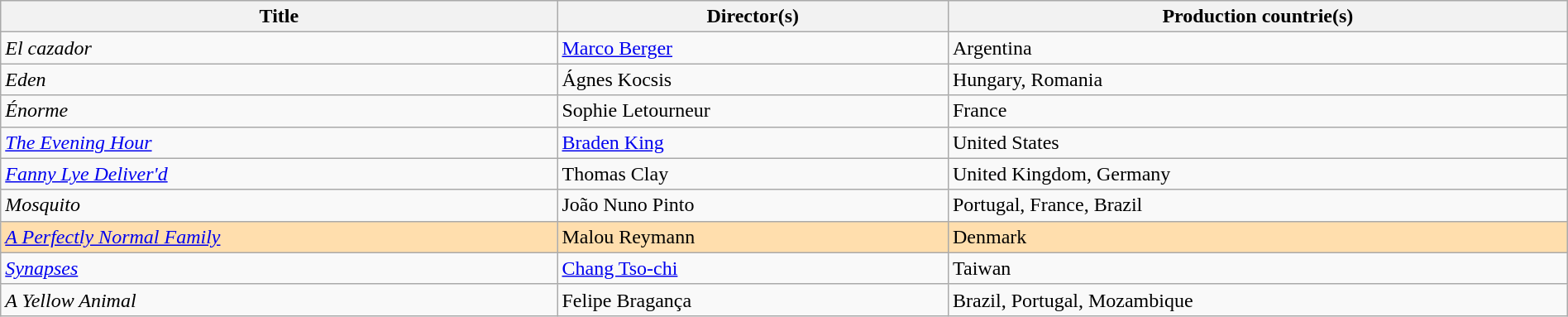<table class="sortable wikitable" style="width:100%; margin-bottom:4px" cellpadding="5">
<tr>
<th scope="col">Title</th>
<th scope="col">Director(s)</th>
<th scope="col">Production countrie(s)</th>
</tr>
<tr>
<td><em>El cazador</em></td>
<td><a href='#'>Marco Berger</a></td>
<td>Argentina</td>
</tr>
<tr>
<td><em>Eden</em></td>
<td>Ágnes Kocsis</td>
<td>Hungary, Romania</td>
</tr>
<tr>
<td><em>Énorme</em></td>
<td>Sophie Letourneur</td>
<td>France</td>
</tr>
<tr>
<td><em><a href='#'>The Evening Hour</a></em></td>
<td><a href='#'>Braden King</a></td>
<td>United States</td>
</tr>
<tr>
<td><em><a href='#'>Fanny Lye Deliver'd</a></em></td>
<td>Thomas Clay</td>
<td>United Kingdom, Germany</td>
</tr>
<tr>
<td><em>Mosquito</em></td>
<td>João Nuno Pinto</td>
<td>Portugal, France, Brazil</td>
</tr>
<tr style="background:#FFDEAD;">
<td><em><a href='#'>A Perfectly Normal Family</a></em></td>
<td>Malou Reymann</td>
<td>Denmark</td>
</tr>
<tr>
<td><em><a href='#'>Synapses</a></em></td>
<td><a href='#'>Chang Tso-chi</a></td>
<td>Taiwan</td>
</tr>
<tr>
<td><em>A Yellow Animal</em></td>
<td>Felipe Bragança</td>
<td>Brazil, Portugal, Mozambique</td>
</tr>
</table>
